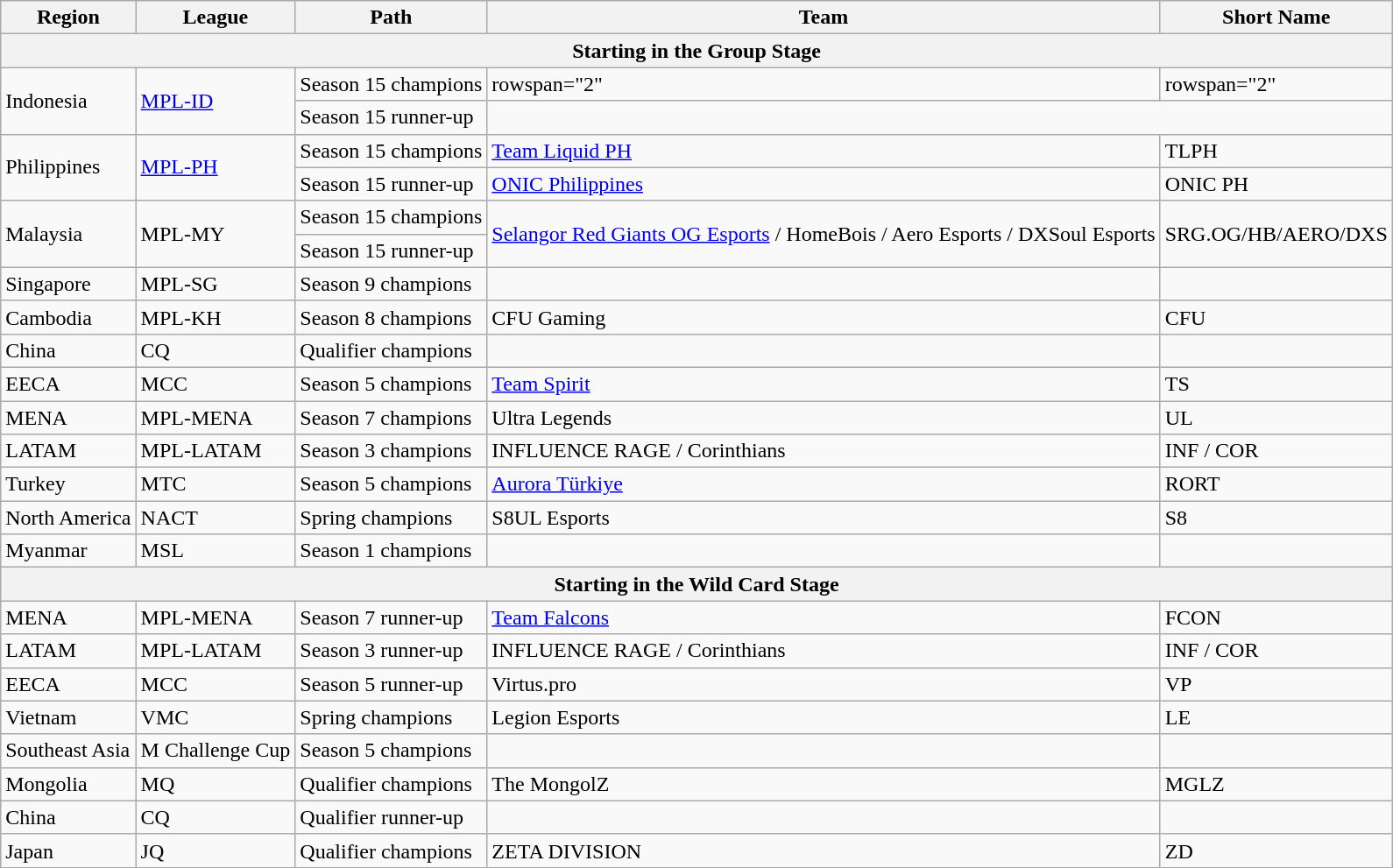<table class="wikitable" style="margin-left: auto; margin-right: auto;">
<tr>
<th>Region</th>
<th>League</th>
<th>Path</th>
<th>Team</th>
<th>Short Name</th>
</tr>
<tr>
<th colspan="5">Starting in the Group Stage</th>
</tr>
<tr>
<td rowspan="2"> Indonesia</td>
<td rowspan="2"><a href='#'>MPL-ID</a></td>
<td>Season 15 champions</td>
<td>rowspan="2" </td>
<td>rowspan="2" </td>
</tr>
<tr>
<td>Season 15 runner-up</td>
</tr>
<tr>
<td rowspan="2">Philippines</td>
<td rowspan="2"><a href='#'>MPL-PH</a></td>
<td>Season 15 champions</td>
<td> <a href='#'>Team Liquid PH</a></td>
<td>TLPH</td>
</tr>
<tr>
<td>Season 15 runner-up</td>
<td> <a href='#'>ONIC Philippines</a></td>
<td>ONIC PH</td>
</tr>
<tr>
<td rowspan="2"> Malaysia</td>
<td rowspan="2">MPL-MY</td>
<td>Season 15 champions</td>
<td rowspan="2"> <a href='#'>Selangor Red Giants OG Esports</a> /  HomeBois /  Aero Esports /  DXSoul Esports</td>
<td rowspan="2">SRG.OG/HB/AERO/DXS</td>
</tr>
<tr>
<td>Season 15 runner-up</td>
</tr>
<tr>
<td> Singapore</td>
<td>MPL-SG</td>
<td>Season 9 champions</td>
<td></td>
<td></td>
</tr>
<tr>
<td> Cambodia</td>
<td>MPL-KH</td>
<td>Season 8 champions</td>
<td> CFU Gaming</td>
<td>CFU</td>
</tr>
<tr>
<td> China</td>
<td>CQ</td>
<td>Qualifier champions</td>
<td></td>
<td></td>
</tr>
<tr>
<td> EECA</td>
<td>MCC</td>
<td>Season 5 champions</td>
<td> <a href='#'>Team Spirit</a></td>
<td>TS</td>
</tr>
<tr>
<td> MENA</td>
<td>MPL-MENA</td>
<td>Season 7 champions</td>
<td> Ultra Legends</td>
<td>UL</td>
</tr>
<tr>
<td> LATAM</td>
<td>MPL-LATAM</td>
<td>Season 3 champions</td>
<td> INFLUENCE RAGE /  Corinthians</td>
<td>INF / COR</td>
</tr>
<tr>
<td> Turkey</td>
<td>MTC</td>
<td>Season 5 champions</td>
<td> <a href='#'>Aurora Türkiye</a></td>
<td>RORT</td>
</tr>
<tr>
<td> North America</td>
<td>NACT</td>
<td>Spring champions</td>
<td> S8UL Esports</td>
<td>S8</td>
</tr>
<tr>
<td> Myanmar</td>
<td>MSL</td>
<td>Season 1 champions</td>
<td></td>
<td></td>
</tr>
<tr>
<th colspan="5">Starting in the Wild Card Stage</th>
</tr>
<tr>
<td> MENA</td>
<td>MPL-MENA</td>
<td>Season 7 runner-up</td>
<td> <a href='#'>Team Falcons</a></td>
<td>FCON</td>
</tr>
<tr>
<td> LATAM</td>
<td>MPL-LATAM</td>
<td>Season 3 runner-up</td>
<td> INFLUENCE RAGE /  Corinthians</td>
<td>INF / COR</td>
</tr>
<tr>
<td> EECA</td>
<td>MCC</td>
<td>Season 5 runner-up</td>
<td> Virtus.pro</td>
<td>VP</td>
</tr>
<tr>
<td> Vietnam</td>
<td>VMC</td>
<td>Spring champions</td>
<td> Legion Esports</td>
<td>LE</td>
</tr>
<tr>
<td> Southeast Asia</td>
<td>M Challenge Cup</td>
<td>Season 5 champions</td>
<td></td>
<td></td>
</tr>
<tr>
<td> Mongolia</td>
<td>MQ</td>
<td>Qualifier champions</td>
<td> The MongolZ</td>
<td>MGLZ</td>
</tr>
<tr>
<td> China</td>
<td>CQ</td>
<td>Qualifier runner-up</td>
<td></td>
<td></td>
</tr>
<tr>
<td> Japan</td>
<td>JQ</td>
<td>Qualifier champions</td>
<td> ZETA DIVISION</td>
<td>ZD</td>
</tr>
</table>
